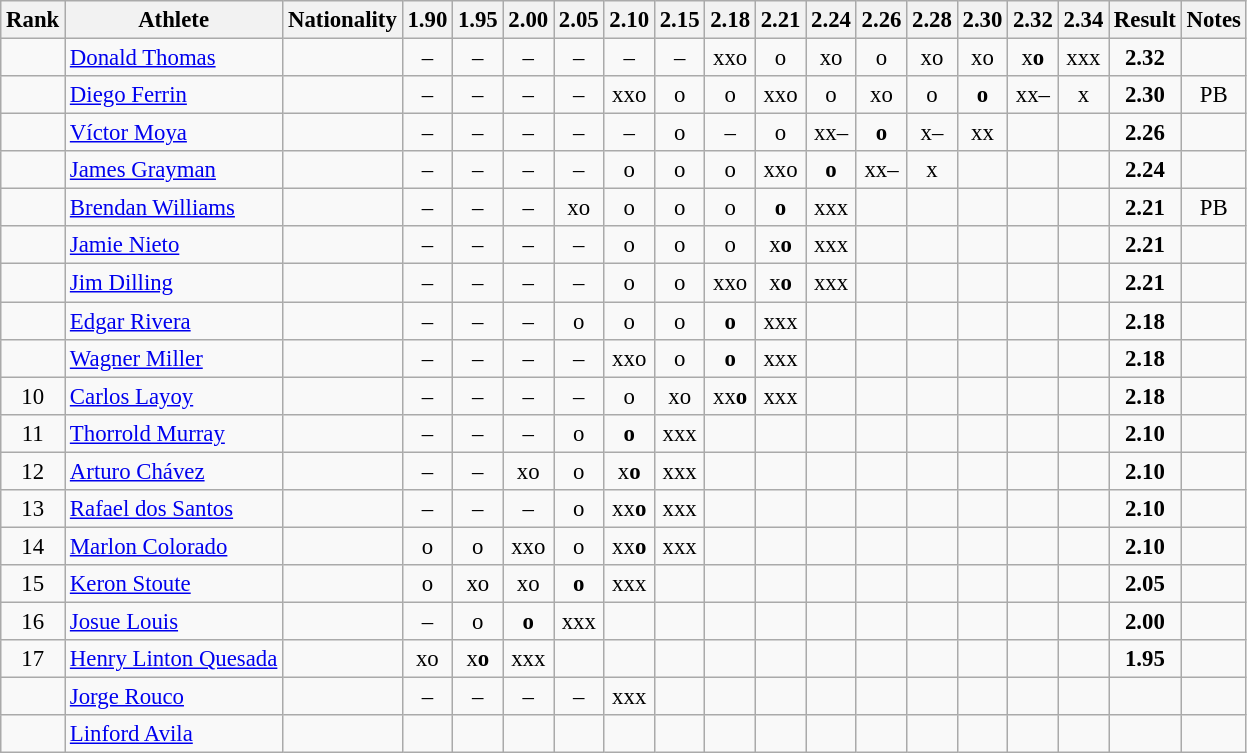<table class="wikitable sortable" style="text-align:center;font-size:95%">
<tr>
<th>Rank</th>
<th>Athlete</th>
<th>Nationality</th>
<th>1.90</th>
<th>1.95</th>
<th>2.00</th>
<th>2.05</th>
<th>2.10</th>
<th>2.15</th>
<th>2.18</th>
<th>2.21</th>
<th>2.24</th>
<th>2.26</th>
<th>2.28</th>
<th>2.30</th>
<th>2.32</th>
<th>2.34</th>
<th>Result</th>
<th>Notes</th>
</tr>
<tr>
<td></td>
<td align=left><a href='#'>Donald Thomas</a></td>
<td align=left></td>
<td>–</td>
<td>–</td>
<td>–</td>
<td>–</td>
<td>–</td>
<td>–</td>
<td>xxo</td>
<td>o</td>
<td>xo</td>
<td>o</td>
<td>xo</td>
<td>xo</td>
<td>x<strong>o</strong></td>
<td>xxx</td>
<td><strong>2.32</strong></td>
<td></td>
</tr>
<tr>
<td></td>
<td align=left><a href='#'>Diego Ferrin</a></td>
<td align=left></td>
<td>–</td>
<td>–</td>
<td>–</td>
<td>–</td>
<td>xxo</td>
<td>o</td>
<td>o</td>
<td>xxo</td>
<td>o</td>
<td>xo</td>
<td>o</td>
<td><strong>o</strong></td>
<td>xx–</td>
<td>x</td>
<td><strong>2.30</strong></td>
<td>PB</td>
</tr>
<tr>
<td></td>
<td align=left><a href='#'>Víctor Moya</a></td>
<td align=left></td>
<td>–</td>
<td>–</td>
<td>–</td>
<td>–</td>
<td>–</td>
<td>o</td>
<td>–</td>
<td>o</td>
<td>xx–</td>
<td><strong>o</strong></td>
<td>x–</td>
<td>xx</td>
<td></td>
<td></td>
<td><strong>2.26</strong></td>
<td></td>
</tr>
<tr>
<td></td>
<td align=left><a href='#'>James Grayman</a></td>
<td align=left></td>
<td>–</td>
<td>–</td>
<td>–</td>
<td>–</td>
<td>o</td>
<td>o</td>
<td>o</td>
<td>xxo</td>
<td><strong>o</strong></td>
<td>xx–</td>
<td>x</td>
<td></td>
<td></td>
<td></td>
<td><strong>2.24</strong></td>
<td></td>
</tr>
<tr>
<td></td>
<td align=left><a href='#'>Brendan Williams</a></td>
<td align=left></td>
<td>–</td>
<td>–</td>
<td>–</td>
<td>xo</td>
<td>o</td>
<td>o</td>
<td>o</td>
<td><strong>o</strong></td>
<td>xxx</td>
<td></td>
<td></td>
<td></td>
<td></td>
<td></td>
<td><strong>2.21</strong></td>
<td>PB</td>
</tr>
<tr>
<td></td>
<td align=left><a href='#'>Jamie Nieto</a></td>
<td align=left></td>
<td>–</td>
<td>–</td>
<td>–</td>
<td>–</td>
<td>o</td>
<td>o</td>
<td>o</td>
<td>x<strong>o</strong></td>
<td>xxx</td>
<td></td>
<td></td>
<td></td>
<td></td>
<td></td>
<td><strong>2.21</strong></td>
<td></td>
</tr>
<tr>
<td></td>
<td align=left><a href='#'>Jim Dilling</a></td>
<td align=left></td>
<td>–</td>
<td>–</td>
<td>–</td>
<td>–</td>
<td>o</td>
<td>o</td>
<td>xxo</td>
<td>x<strong>o</strong></td>
<td>xxx</td>
<td></td>
<td></td>
<td></td>
<td></td>
<td></td>
<td><strong>2.21</strong></td>
<td></td>
</tr>
<tr>
<td></td>
<td align=left><a href='#'>Edgar Rivera</a></td>
<td align=left></td>
<td>–</td>
<td>–</td>
<td>–</td>
<td>o</td>
<td>o</td>
<td>o</td>
<td><strong>o</strong></td>
<td>xxx</td>
<td></td>
<td></td>
<td></td>
<td></td>
<td></td>
<td></td>
<td><strong>2.18</strong></td>
<td></td>
</tr>
<tr>
<td></td>
<td align=left><a href='#'>Wagner Miller</a></td>
<td align=left></td>
<td>–</td>
<td>–</td>
<td>–</td>
<td>–</td>
<td>xxo</td>
<td>o</td>
<td><strong>o</strong></td>
<td>xxx</td>
<td></td>
<td></td>
<td></td>
<td></td>
<td></td>
<td></td>
<td><strong>2.18</strong></td>
<td></td>
</tr>
<tr>
<td>10</td>
<td align=left><a href='#'>Carlos Layoy</a></td>
<td align=left></td>
<td>–</td>
<td>–</td>
<td>–</td>
<td>–</td>
<td>o</td>
<td>xo</td>
<td>xx<strong>o</strong></td>
<td>xxx</td>
<td></td>
<td></td>
<td></td>
<td></td>
<td></td>
<td></td>
<td><strong>2.18</strong></td>
<td></td>
</tr>
<tr>
<td>11</td>
<td align=left><a href='#'>Thorrold Murray</a></td>
<td align=left></td>
<td>–</td>
<td>–</td>
<td>–</td>
<td>o</td>
<td><strong>o</strong></td>
<td>xxx</td>
<td></td>
<td></td>
<td></td>
<td></td>
<td></td>
<td></td>
<td></td>
<td></td>
<td><strong>2.10</strong></td>
<td></td>
</tr>
<tr>
<td>12</td>
<td align=left><a href='#'>Arturo Chávez</a></td>
<td align=left></td>
<td>–</td>
<td>–</td>
<td>xo</td>
<td>o</td>
<td>x<strong>o</strong></td>
<td>xxx</td>
<td></td>
<td></td>
<td></td>
<td></td>
<td></td>
<td></td>
<td></td>
<td></td>
<td><strong>2.10</strong></td>
<td></td>
</tr>
<tr>
<td>13</td>
<td align=left><a href='#'>Rafael dos Santos</a></td>
<td align=left></td>
<td>–</td>
<td>–</td>
<td>–</td>
<td>o</td>
<td>xx<strong>o</strong></td>
<td>xxx</td>
<td></td>
<td></td>
<td></td>
<td></td>
<td></td>
<td></td>
<td></td>
<td></td>
<td><strong>2.10</strong></td>
<td></td>
</tr>
<tr>
<td>14</td>
<td align=left><a href='#'>Marlon Colorado</a></td>
<td align=left></td>
<td>o</td>
<td>o</td>
<td>xxo</td>
<td>o</td>
<td>xx<strong>o</strong></td>
<td>xxx</td>
<td></td>
<td></td>
<td></td>
<td></td>
<td></td>
<td></td>
<td></td>
<td></td>
<td><strong>2.10</strong></td>
<td></td>
</tr>
<tr>
<td>15</td>
<td align=left><a href='#'>Keron Stoute</a></td>
<td align=left></td>
<td>o</td>
<td>xo</td>
<td>xo</td>
<td><strong>o</strong></td>
<td>xxx</td>
<td></td>
<td></td>
<td></td>
<td></td>
<td></td>
<td></td>
<td></td>
<td></td>
<td></td>
<td><strong>2.05</strong></td>
<td></td>
</tr>
<tr>
<td>16</td>
<td align=left><a href='#'>Josue Louis</a></td>
<td align=left></td>
<td>–</td>
<td>o</td>
<td><strong>o</strong></td>
<td>xxx</td>
<td></td>
<td></td>
<td></td>
<td></td>
<td></td>
<td></td>
<td></td>
<td></td>
<td></td>
<td></td>
<td><strong>2.00</strong></td>
<td></td>
</tr>
<tr>
<td>17</td>
<td align=left><a href='#'>Henry Linton Quesada</a></td>
<td align=left></td>
<td>xo</td>
<td>x<strong>o</strong></td>
<td>xxx</td>
<td></td>
<td></td>
<td></td>
<td></td>
<td></td>
<td></td>
<td></td>
<td></td>
<td></td>
<td></td>
<td></td>
<td><strong>1.95</strong></td>
<td></td>
</tr>
<tr>
<td></td>
<td align=left><a href='#'>Jorge Rouco</a></td>
<td align=left></td>
<td>–</td>
<td>–</td>
<td>–</td>
<td>–</td>
<td>xxx</td>
<td></td>
<td></td>
<td></td>
<td></td>
<td></td>
<td></td>
<td></td>
<td></td>
<td></td>
<td><strong></strong></td>
<td></td>
</tr>
<tr>
<td></td>
<td align=left><a href='#'>Linford Avila</a></td>
<td align=left></td>
<td></td>
<td></td>
<td></td>
<td></td>
<td></td>
<td></td>
<td></td>
<td></td>
<td></td>
<td></td>
<td></td>
<td></td>
<td></td>
<td></td>
<td><strong></strong></td>
<td></td>
</tr>
</table>
